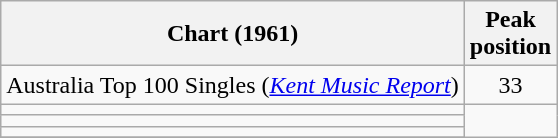<table class="wikitable sortable">
<tr>
<th>Chart (1961)</th>
<th>Peak<br>position</th>
</tr>
<tr>
<td>Australia Top 100 Singles (<em><a href='#'>Kent Music Report</a></em>)</td>
<td align="center">33</td>
</tr>
<tr>
<td></td>
</tr>
<tr>
<td></td>
</tr>
<tr>
<td></td>
</tr>
<tr>
</tr>
</table>
